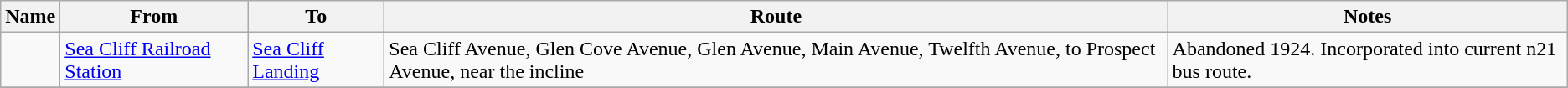<table class=wikitable>
<tr>
<th>Name</th>
<th>From</th>
<th>To</th>
<th>Route</th>
<th>Notes</th>
</tr>
<tr>
<td></td>
<td><a href='#'>Sea Cliff Railroad Station</a></td>
<td><a href='#'>Sea Cliff Landing</a></td>
<td>Sea Cliff Avenue, Glen Cove Avenue, Glen Avenue, Main Avenue, Twelfth Avenue, to Prospect Avenue, near the incline</td>
<td>Abandoned 1924. Incorporated into current n21 bus route.</td>
</tr>
<tr>
</tr>
</table>
